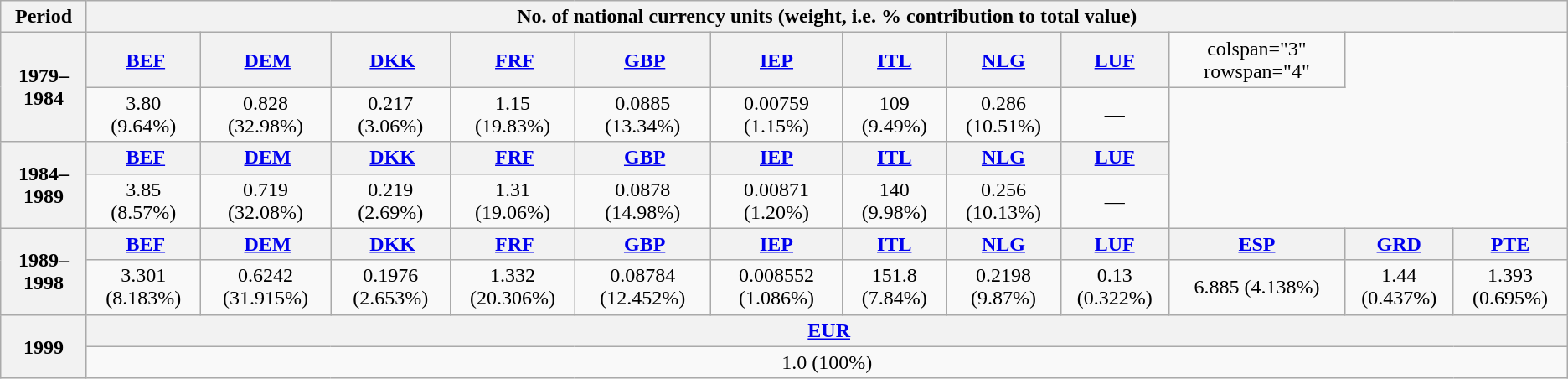<table class="wikitable" style="text-align: center;">
<tr>
<th>Period</th>
<th colspan=12>No. of national currency units (weight, i.e. % contribution to total value)</th>
</tr>
<tr>
<th rowspan=2>1979–1984</th>
<th> <a href='#'>BEF</a></th>
<th> <a href='#'>DEM</a></th>
<th> <a href='#'>DKK</a></th>
<th> <a href='#'>FRF</a></th>
<th> <a href='#'>GBP</a></th>
<th> <a href='#'>IEP</a></th>
<th> <a href='#'>ITL</a></th>
<th> <a href='#'>NLG</a></th>
<th> <a href='#'>LUF</a></th>
<td>colspan="3" rowspan="4" </td>
</tr>
<tr>
<td>3.80 (9.64%)</td>
<td>0.828 (32.98%)</td>
<td>0.217 (3.06%)</td>
<td>1.15 (19.83%)</td>
<td>0.0885 (13.34%)</td>
<td>0.00759 (1.15%)</td>
<td>109 (9.49%)</td>
<td>0.286 (10.51%)</td>
<td>—</td>
</tr>
<tr>
<th rowspan=2>1984–1989</th>
<th> <a href='#'>BEF</a></th>
<th> <a href='#'>DEM</a></th>
<th> <a href='#'>DKK</a></th>
<th> <a href='#'>FRF</a></th>
<th> <a href='#'>GBP</a></th>
<th> <a href='#'>IEP</a></th>
<th> <a href='#'>ITL</a></th>
<th> <a href='#'>NLG</a></th>
<th> <a href='#'>LUF</a></th>
</tr>
<tr>
<td>3.85 (8.57%)</td>
<td>0.719 (32.08%)</td>
<td>0.219 (2.69%)</td>
<td>1.31 (19.06%)</td>
<td>0.0878 (14.98%)</td>
<td>0.00871 (1.20%)</td>
<td>140 (9.98%)</td>
<td>0.256 (10.13%)</td>
<td>—</td>
</tr>
<tr>
<th rowspan=2>1989–1998</th>
<th> <a href='#'>BEF</a></th>
<th> <a href='#'>DEM</a></th>
<th> <a href='#'>DKK</a></th>
<th> <a href='#'>FRF</a></th>
<th> <a href='#'>GBP</a></th>
<th> <a href='#'>IEP</a></th>
<th> <a href='#'>ITL</a></th>
<th> <a href='#'>NLG</a></th>
<th> <a href='#'>LUF</a></th>
<th> <a href='#'>ESP</a></th>
<th> <a href='#'>GRD</a></th>
<th> <a href='#'>PTE</a></th>
</tr>
<tr>
<td>3.301 (8.183%)</td>
<td>0.6242 (31.915%)</td>
<td>0.1976 (2.653%)</td>
<td>1.332 (20.306%)</td>
<td>0.08784 (12.452%)</td>
<td>0.008552 (1.086%)</td>
<td>151.8 (7.84%)</td>
<td>0.2198 (9.87%)</td>
<td>0.13 (0.322%)</td>
<td>6.885 (4.138%)</td>
<td>1.44 (0.437%)</td>
<td>1.393 (0.695%)</td>
</tr>
<tr>
<th rowspan=2>1999</th>
<th colspan="12"> <a href='#'>EUR</a></th>
</tr>
<tr>
<td colspan="12">1.0 (100%)</td>
</tr>
</table>
